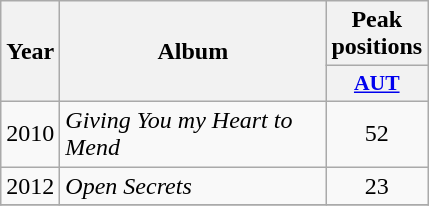<table class="wikitable">
<tr>
<th align="center" rowspan="2" width="10">Year</th>
<th align="center" rowspan="2" width="170">Album</th>
<th align="center" colspan="1" width="20">Peak positions</th>
</tr>
<tr>
<th scope="col" style="width:3em;font-size:90%;"><a href='#'>AUT</a><br></th>
</tr>
<tr>
<td style="text-align:center;">2010</td>
<td><em>Giving You my Heart to Mend</em></td>
<td style="text-align:center;">52</td>
</tr>
<tr>
<td style="text-align:center;">2012</td>
<td><em>Open Secrets</em></td>
<td style="text-align:center;">23</td>
</tr>
<tr>
</tr>
</table>
